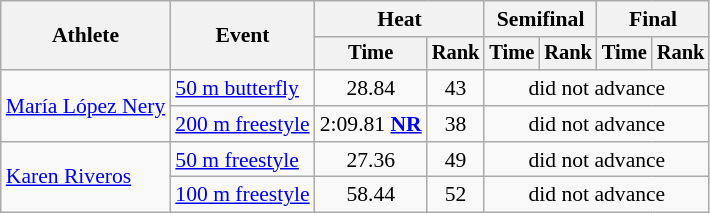<table class=wikitable style="font-size:90%">
<tr>
<th rowspan="2">Athlete</th>
<th rowspan="2">Event</th>
<th colspan="2">Heat</th>
<th colspan="2">Semifinal</th>
<th colspan="2">Final</th>
</tr>
<tr style="font-size:95%">
<th>Time</th>
<th>Rank</th>
<th>Time</th>
<th>Rank</th>
<th>Time</th>
<th>Rank</th>
</tr>
<tr align=center>
<td align=left rowspan=2><a href='#'>María López Nery</a></td>
<td align=left><a href='#'>50 m butterfly</a></td>
<td>28.84</td>
<td>43</td>
<td colspan=4>did not advance</td>
</tr>
<tr align=center>
<td align=left><a href='#'>200 m freestyle</a></td>
<td>2:09.81 <strong><a href='#'>NR</a></strong></td>
<td>38</td>
<td colspan=4>did not advance</td>
</tr>
<tr align=center>
<td align=left rowspan=2><a href='#'>Karen Riveros</a></td>
<td align=left><a href='#'>50 m freestyle</a></td>
<td>27.36</td>
<td>49</td>
<td colspan=4>did not advance</td>
</tr>
<tr align=center>
<td align=left><a href='#'>100 m freestyle</a></td>
<td>58.44</td>
<td>52</td>
<td colspan=4>did not advance</td>
</tr>
</table>
